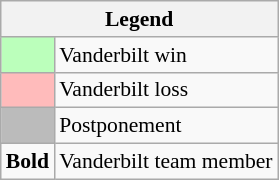<table class="wikitable" style="font-size:90%">
<tr>
<th colspan="2">Legend</th>
</tr>
<tr>
<td bgcolor="#bbffbb"> </td>
<td>Vanderbilt win</td>
</tr>
<tr>
<td bgcolor="#ffbbbb"> </td>
<td>Vanderbilt loss</td>
</tr>
<tr>
<td bgcolor="#bbbbbb"> </td>
<td>Postponement</td>
</tr>
<tr>
<td><strong>Bold</strong></td>
<td>Vanderbilt team member</td>
</tr>
</table>
